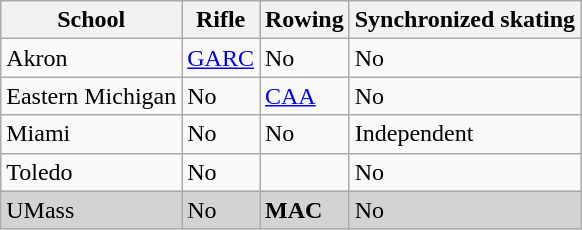<table class="wikitable">
<tr>
<th>School</th>
<th>Rifle</th>
<th>Rowing</th>
<th>Synchronized skating</th>
</tr>
<tr>
<td>Akron</td>
<td><a href='#'>GARC</a></td>
<td>No</td>
<td>No</td>
</tr>
<tr>
<td>Eastern Michigan</td>
<td>No</td>
<td><a href='#'>CAA</a></td>
<td>No</td>
</tr>
<tr>
<td>Miami</td>
<td>No</td>
<td>No</td>
<td>Independent</td>
</tr>
<tr>
<td>Toledo</td>
<td>No</td>
<td></td>
<td>No</td>
</tr>
<tr bgcolor=lightgray>
<td>UMass</td>
<td>No</td>
<td><strong>MAC</strong></td>
<td>No</td>
</tr>
</table>
